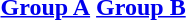<table>
<tr valign=top>
<th align="center"><a href='#'>Group A</a></th>
<th align="center"><a href='#'>Group B</a></th>
</tr>
<tr valign=top>
<td align="left"></td>
<td align="left"></td>
</tr>
</table>
